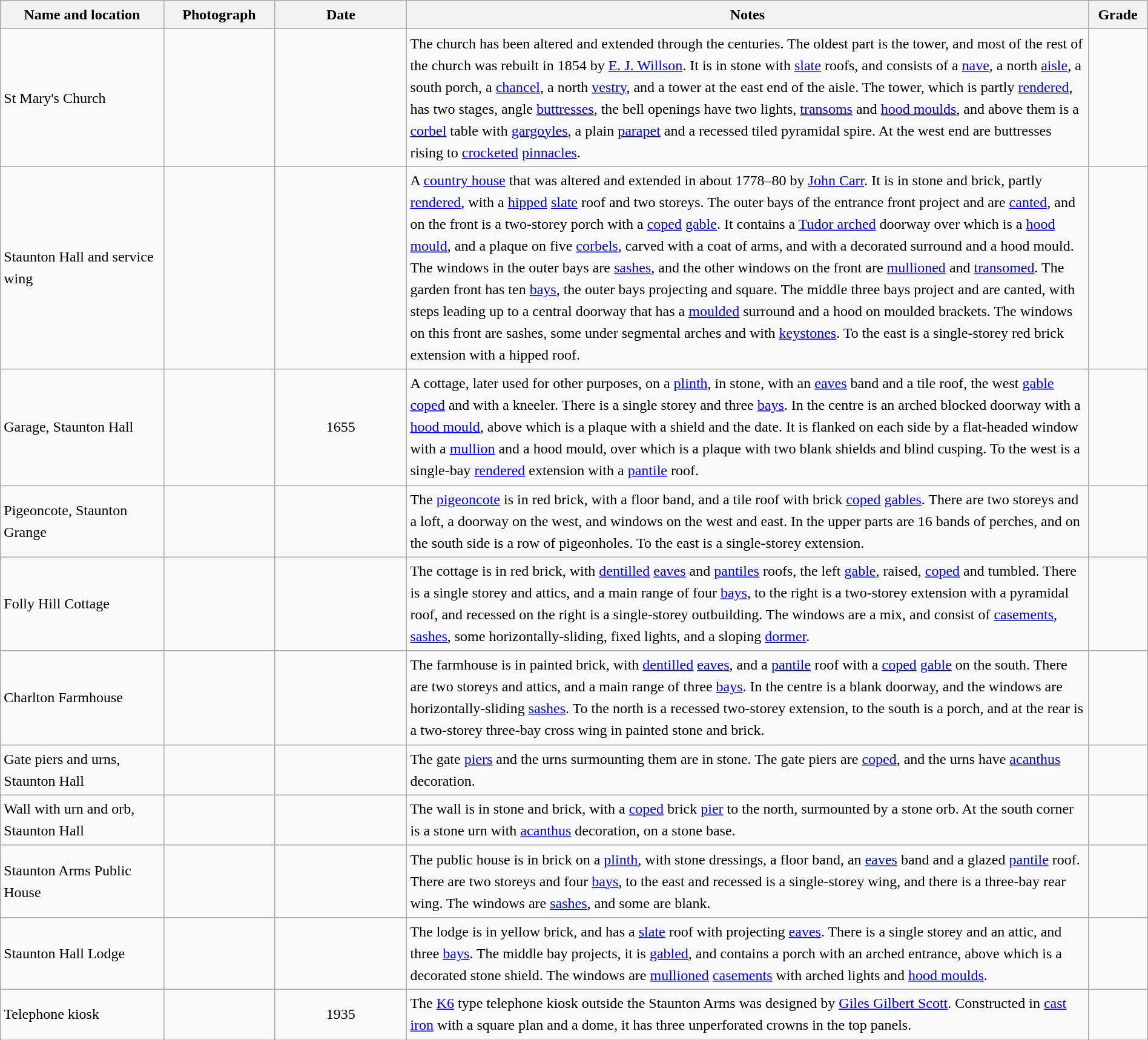<table class="wikitable sortable plainrowheaders" style="width:100%; border:0px; text-align:left; line-height:150%">
<tr>
<th scope="col"  style="width:150px">Name and location</th>
<th scope="col"  style="width:100px" class="unsortable">Photograph</th>
<th scope="col"  style="width:120px">Date</th>
<th scope="col"  style="width:650px" class="unsortable">Notes</th>
<th scope="col"  style="width:50px">Grade</th>
</tr>
<tr>
<td>St Mary's Church<br><small></small></td>
<td></td>
<td align="center"></td>
<td>The church has been altered and extended through the centuries.  The oldest part is the tower, and most of the rest of the church was rebuilt in 1854 by <a href='#'>E. J. Willson</a>.  It is in stone with <a href='#'>slate</a> roofs, and consists of a <a href='#'>nave</a>, a north <a href='#'>aisle</a>, a south porch, a <a href='#'>chancel</a>, a north <a href='#'>vestry</a>, and a tower at the east end of the aisle.  The tower, which is partly <a href='#'>rendered</a>, has two stages, angle <a href='#'>buttresses</a>, the bell openings have two lights, <a href='#'>transoms</a> and <a href='#'>hood moulds</a>, and above them is a <a href='#'>corbel</a> table with <a href='#'>gargoyles</a>, a plain <a href='#'>parapet</a> and a recessed tiled pyramidal spire.  At the west end are buttresses rising to <a href='#'>crocketed</a> <a href='#'>pinnacles</a>.</td>
<td align="center" ></td>
</tr>
<tr>
<td>Staunton Hall and service wing<br><small></small></td>
<td></td>
<td align="center"></td>
<td>A <a href='#'>country house</a> that was altered and extended in about 1778–80 by <a href='#'>John Carr</a>.  It is in stone and brick, partly <a href='#'>rendered</a>, with a <a href='#'>hipped</a> <a href='#'>slate</a> roof and two storeys.  The outer bays of the entrance front project and are <a href='#'>canted</a>, and on the front is a two-storey porch with a <a href='#'>coped</a> <a href='#'>gable</a>.  It contains a <a href='#'>Tudor arched</a> doorway over which is a <a href='#'>hood mould</a>, and a plaque on five <a href='#'>corbels</a>, carved with a coat of arms, and with a decorated surround and a hood mould.  The windows in the outer bays are <a href='#'>sashes</a>, and the other windows on the front are <a href='#'>mullioned</a> and <a href='#'>transomed</a>.  The garden front has ten <a href='#'>bays</a>, the outer bays projecting and square.  The middle three bays project and are canted, with steps leading up to a central doorway that has a <a href='#'>moulded</a> surround and a hood on moulded brackets.  The windows on this front are sashes, some under segmental arches and with <a href='#'>keystones</a>.  To the east is a single-storey red brick extension with a hipped roof.</td>
<td align="center" ></td>
</tr>
<tr>
<td>Garage, Staunton Hall<br><small></small></td>
<td></td>
<td align="center">1655</td>
<td>A cottage, later used for other purposes, on a <a href='#'>plinth</a>, in stone, with an <a href='#'>eaves</a> band and a tile roof, the west <a href='#'>gable</a> <a href='#'>coped</a> and with a kneeler.  There is a single storey and three <a href='#'>bays</a>.  In the centre is an arched blocked doorway with a <a href='#'>hood mould</a>, above which is a plaque with a shield and the date.  It is flanked on each side by a flat-headed window with a <a href='#'>mullion</a> and a hood mould, over which is a plaque with two blank shields and blind cusping.  To the west is a single-bay <a href='#'>rendered</a> extension with a <a href='#'>pantile</a> roof.</td>
<td align="center" ></td>
</tr>
<tr>
<td>Pigeoncote, Staunton Grange<br><small></small></td>
<td></td>
<td align="center"></td>
<td>The <a href='#'>pigeoncote</a> is in red brick, with a floor band, and a tile roof with brick <a href='#'>coped</a> <a href='#'>gables</a>.  There are two storeys and a loft, a doorway on the west, and windows on the west and east.  In the upper parts are 16 bands of perches, and on the south side is a row of pigeonholes.  To the east is a single-storey extension.</td>
<td align="center" ></td>
</tr>
<tr>
<td>Folly Hill Cottage<br><small></small></td>
<td></td>
<td align="center"></td>
<td>The cottage is in red brick, with <a href='#'>dentilled</a> <a href='#'>eaves</a> and <a href='#'>pantiles</a> roofs, the left <a href='#'>gable</a>, raised, <a href='#'>coped</a> and tumbled.  There is a single storey and attics, and a main range of four <a href='#'>bays</a>, to the right is a two-storey extension with a pyramidal roof, and recessed on the right is a single-storey outbuilding.  The windows are a mix, and consist of <a href='#'>casements</a>, <a href='#'>sashes</a>, some horizontally-sliding, fixed lights, and a sloping <a href='#'>dormer</a>.</td>
<td align="center" ></td>
</tr>
<tr>
<td>Charlton Farmhouse<br><small></small></td>
<td></td>
<td align="center"></td>
<td>The farmhouse is in painted brick, with <a href='#'>dentilled</a> <a href='#'>eaves</a>, and a <a href='#'>pantile</a> roof with a <a href='#'>coped</a> <a href='#'>gable</a> on the south.  There are two storeys and attics, and a main range of three <a href='#'>bays</a>.  In the centre is a blank doorway, and the windows are horizontally-sliding <a href='#'>sashes</a>.  To the north is a recessed two-storey extension, to the south is a porch, and at the rear is a two-storey three-bay cross wing in painted stone and brick.</td>
<td align="center" ></td>
</tr>
<tr>
<td>Gate piers and urns, Staunton Hall<br><small></small></td>
<td></td>
<td align="center"></td>
<td>The gate <a href='#'>piers</a> and the urns surmounting them are in stone.  The gate piers are <a href='#'>coped</a>, and the urns have <a href='#'>acanthus</a> decoration.</td>
<td align="center" ></td>
</tr>
<tr>
<td>Wall with urn and orb, Staunton Hall<br><small></small></td>
<td></td>
<td align="center"></td>
<td>The wall is in stone and brick, with a <a href='#'>coped</a> brick <a href='#'>pier</a> to the north, surmounted by a stone orb.  At the south corner is a stone urn with <a href='#'>acanthus</a> decoration, on a stone base.</td>
<td align="center" ></td>
</tr>
<tr>
<td>Staunton Arms Public House<br><small></small></td>
<td></td>
<td align="center"></td>
<td>The public house is in brick on a <a href='#'>plinth</a>, with stone dressings, a floor band, an <a href='#'>eaves</a> band and a glazed <a href='#'>pantile</a> roof.  There are two storeys and four <a href='#'>bays</a>, to the east and recessed is a single-storey wing, and there is a three-bay rear wing.  The windows are <a href='#'>sashes</a>, and some are blank.</td>
<td align="center" ></td>
</tr>
<tr>
<td>Staunton Hall Lodge<br><small></small></td>
<td></td>
<td align="center"></td>
<td>The lodge is in yellow brick, and has a <a href='#'>slate</a> roof with projecting <a href='#'>eaves</a>.  There is a single storey and an attic, and three <a href='#'>bays</a>.  The middle bay projects, it is <a href='#'>gabled</a>, and contains a porch with an arched entrance, above which is a decorated stone shield.  The windows are <a href='#'>mullioned</a> <a href='#'>casements</a> with arched lights and <a href='#'>hood moulds</a>.</td>
<td align="center" ></td>
</tr>
<tr>
<td>Telephone kiosk<br><small></small></td>
<td></td>
<td align="center">1935</td>
<td>The <a href='#'>K6</a> type telephone kiosk outside the Staunton Arms was designed by <a href='#'>Giles Gilbert Scott</a>.  Constructed in <a href='#'>cast iron</a> with a square plan and a dome, it has three unperforated crowns in the top panels.</td>
<td align="center" ></td>
</tr>
<tr>
</tr>
</table>
